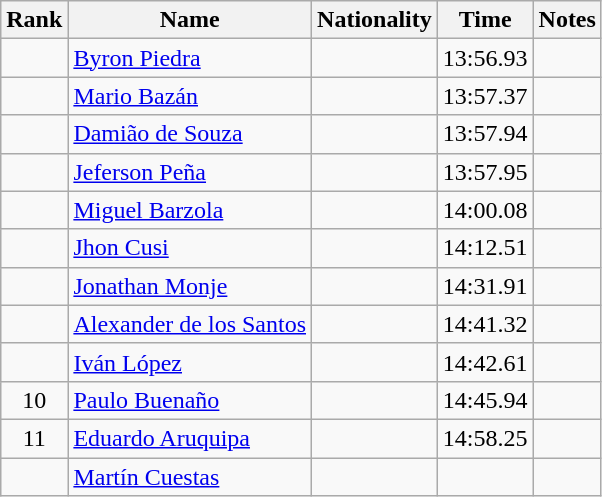<table class="wikitable sortable" style="text-align:center">
<tr>
<th>Rank</th>
<th>Name</th>
<th>Nationality</th>
<th>Time</th>
<th>Notes</th>
</tr>
<tr>
<td></td>
<td align=left><a href='#'>Byron Piedra</a></td>
<td align=left></td>
<td>13:56.93</td>
<td></td>
</tr>
<tr>
<td></td>
<td align=left><a href='#'>Mario Bazán</a></td>
<td align=left></td>
<td>13:57.37</td>
<td></td>
</tr>
<tr>
<td></td>
<td align=left><a href='#'>Damião de Souza</a></td>
<td align=left></td>
<td>13:57.94</td>
<td></td>
</tr>
<tr>
<td></td>
<td align=left><a href='#'>Jeferson Peña</a></td>
<td align=left></td>
<td>13:57.95</td>
<td></td>
</tr>
<tr>
<td></td>
<td align=left><a href='#'>Miguel Barzola</a></td>
<td align=left></td>
<td>14:00.08</td>
<td></td>
</tr>
<tr>
<td></td>
<td align=left><a href='#'>Jhon Cusi</a></td>
<td align=left></td>
<td>14:12.51</td>
<td></td>
</tr>
<tr>
<td></td>
<td align=left><a href='#'>Jonathan Monje</a></td>
<td align=left></td>
<td>14:31.91</td>
<td></td>
</tr>
<tr>
<td></td>
<td align=left><a href='#'>Alexander de los Santos</a></td>
<td align=left></td>
<td>14:41.32</td>
<td></td>
</tr>
<tr>
<td></td>
<td align=left><a href='#'>Iván López</a></td>
<td align=left></td>
<td>14:42.61</td>
<td></td>
</tr>
<tr>
<td>10</td>
<td align=left><a href='#'>Paulo Buenaño</a></td>
<td align=left></td>
<td>14:45.94</td>
<td></td>
</tr>
<tr>
<td>11</td>
<td align=left><a href='#'>Eduardo Aruquipa</a></td>
<td align=left></td>
<td>14:58.25</td>
<td></td>
</tr>
<tr>
<td></td>
<td align=left><a href='#'>Martín Cuestas</a></td>
<td align=left></td>
<td></td>
<td></td>
</tr>
</table>
